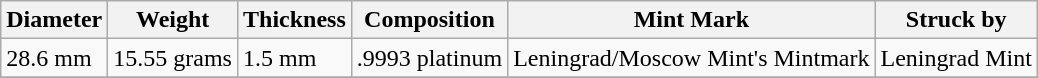<table class="wikitable">
<tr>
<th>Diameter</th>
<th>Weight</th>
<th>Thickness</th>
<th>Composition</th>
<th>Mint Mark</th>
<th>Struck by</th>
</tr>
<tr>
<td>28.6 mm</td>
<td>15.55 grams</td>
<td>1.5 mm</td>
<td>.9993 platinum</td>
<td>Leningrad/Moscow Mint's Mintmark</td>
<td>Leningrad Mint</td>
</tr>
<tr>
</tr>
</table>
